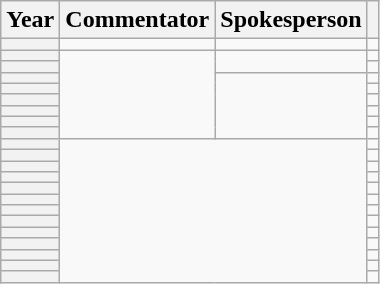<table class="wikitable plainrowheaders sortable" style="text-align:center">
<tr>
<th scope="col">Year</th>
<th scope="col">Commentator</th>
<th scope="col">Spokesperson</th>
<th scope="col" class="unsortable"></th>
</tr>
<tr>
<th scope="row" style="text-align: center;"></th>
<td></td>
<td></td>
<td style="text-align: center;"></td>
</tr>
<tr>
<th scope="row" style="text-align: center;"></th>
<td rowspan=8></td>
<td rowspan=2></td>
<td style="text-align: center;"></td>
</tr>
<tr>
<th scope="row" style="text-align: center;"></th>
<td style="text-align: center;"></td>
</tr>
<tr>
<th scope="row" style="text-align: center;"></th>
<td rowspan=6></td>
<td></td>
</tr>
<tr>
<th scope="row" style="text-align: center;"></th>
<td></td>
</tr>
<tr>
<th scope="row" style="text-align: center;"></th>
<td></td>
</tr>
<tr>
<th scope="row" style="text-align: center;"></th>
<td></td>
</tr>
<tr>
<th scope="row" style="text-align: center;"></th>
<td></td>
</tr>
<tr>
<th scope="row" style="text-align: center;"></th>
<td></td>
</tr>
<tr>
<th scope="row" style="text-align: center;"></th>
<td colspan="2" rowspan="13"></td>
<td style="text-align: center;"></td>
</tr>
<tr>
<th scope="row" style="text-align: center;"></th>
<td style="text-align: center;"></td>
</tr>
<tr>
<th scope="row" style="text-align: center;"></th>
<td style="text-align: center;"></td>
</tr>
<tr>
<th scope="row" style="text-align: center;"></th>
<td style="text-align: center;"></td>
</tr>
<tr>
<th scope="row" style="text-align: center;"></th>
<td style="text-align: center;"></td>
</tr>
<tr>
<th scope="row" style="text-align: center;"></th>
<td style="text-align: center;"></td>
</tr>
<tr>
<th scope="row" style="text-align: center;"></th>
<td style="text-align: center;"></td>
</tr>
<tr>
<th scope="row" style="text-align: center;"></th>
<td style="text-align: center;"></td>
</tr>
<tr>
<th scope="row" style="text-align: center;"></th>
<td></td>
</tr>
<tr>
<th scope="row" style="text-align: center;"></th>
<td style="text-align: center;"></td>
</tr>
<tr>
<th scope="row" style="text-align: center;"></th>
<td style="text-align: center;"></td>
</tr>
<tr>
<th scope="row" style="text-align: center;"></th>
<td style="text-align: center;"></td>
</tr>
<tr>
<th scope="row" style="text-align: center;"></th>
<td style="text-align: center;"></td>
</tr>
</table>
